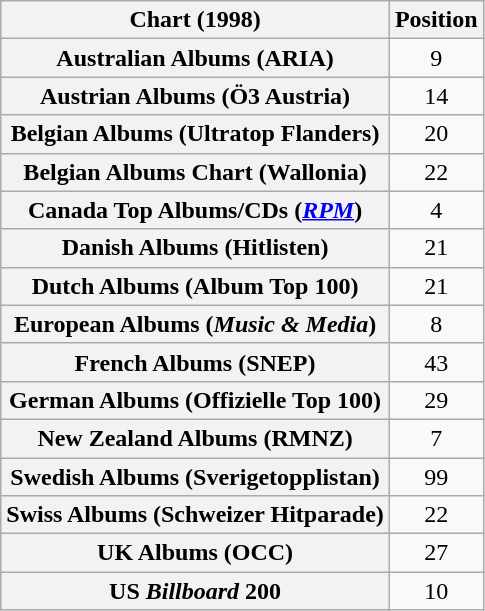<table class="wikitable sortable plainrowheaders" style="text-align:center">
<tr>
<th scope="col">Chart (1998)</th>
<th scope="col">Position</th>
</tr>
<tr>
<th scope="row">Australian Albums (ARIA)</th>
<td>9</td>
</tr>
<tr>
<th scope="row">Austrian Albums (Ö3 Austria)</th>
<td>14</td>
</tr>
<tr>
<th scope="row">Belgian Albums (Ultratop Flanders)</th>
<td>20</td>
</tr>
<tr>
<th scope="row">Belgian Albums Chart (Wallonia)</th>
<td>22</td>
</tr>
<tr>
<th scope="row">Canada Top Albums/CDs (<em><a href='#'>RPM</a></em>)</th>
<td>4</td>
</tr>
<tr>
<th scope="row">Danish Albums (Hitlisten)</th>
<td>21</td>
</tr>
<tr>
<th scope="row">Dutch Albums (Album Top 100)</th>
<td>21</td>
</tr>
<tr>
<th scope="row">European Albums (<em>Music & Media</em>)</th>
<td>8</td>
</tr>
<tr>
<th scope="row">French Albums (SNEP)</th>
<td>43</td>
</tr>
<tr>
<th scope="row">German Albums (Offizielle Top 100)</th>
<td>29</td>
</tr>
<tr>
<th scope="row">New Zealand Albums (RMNZ)</th>
<td>7</td>
</tr>
<tr>
<th scope="row">Swedish Albums (Sverigetopplistan)</th>
<td>99</td>
</tr>
<tr>
<th scope="row">Swiss Albums (Schweizer Hitparade)</th>
<td>22</td>
</tr>
<tr>
<th scope="row">UK Albums (OCC)</th>
<td>27</td>
</tr>
<tr>
<th scope="row">US <em>Billboard</em> 200</th>
<td>10</td>
</tr>
</table>
